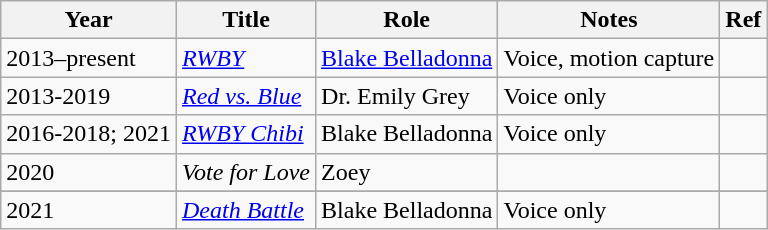<table class="wikitable sortable plainrowheaders">
<tr>
<th>Year</th>
<th>Title</th>
<th>Role</th>
<th class="unsortable">Notes</th>
<th>Ref</th>
</tr>
<tr>
<td>2013–present</td>
<td><em><a href='#'>RWBY</a></em></td>
<td><a href='#'>Blake Belladonna</a></td>
<td>Voice, motion capture</td>
<td></td>
</tr>
<tr>
<td>2013-2019</td>
<td><em><a href='#'>Red vs. Blue</a></em></td>
<td>Dr. Emily Grey</td>
<td>Voice only</td>
<td></td>
</tr>
<tr>
<td>2016-2018; 2021</td>
<td><em><a href='#'>RWBY Chibi</a></em></td>
<td>Blake Belladonna</td>
<td>Voice only</td>
<td></td>
</tr>
<tr>
<td>2020</td>
<td><em>Vote for Love</em></td>
<td>Zoey</td>
<td></td>
<td></td>
</tr>
<tr>
</tr>
<tr>
<td>2021</td>
<td><em><a href='#'>Death Battle</a></em></td>
<td>Blake Belladonna</td>
<td>Voice only</td>
<td></td>
</tr>
</table>
